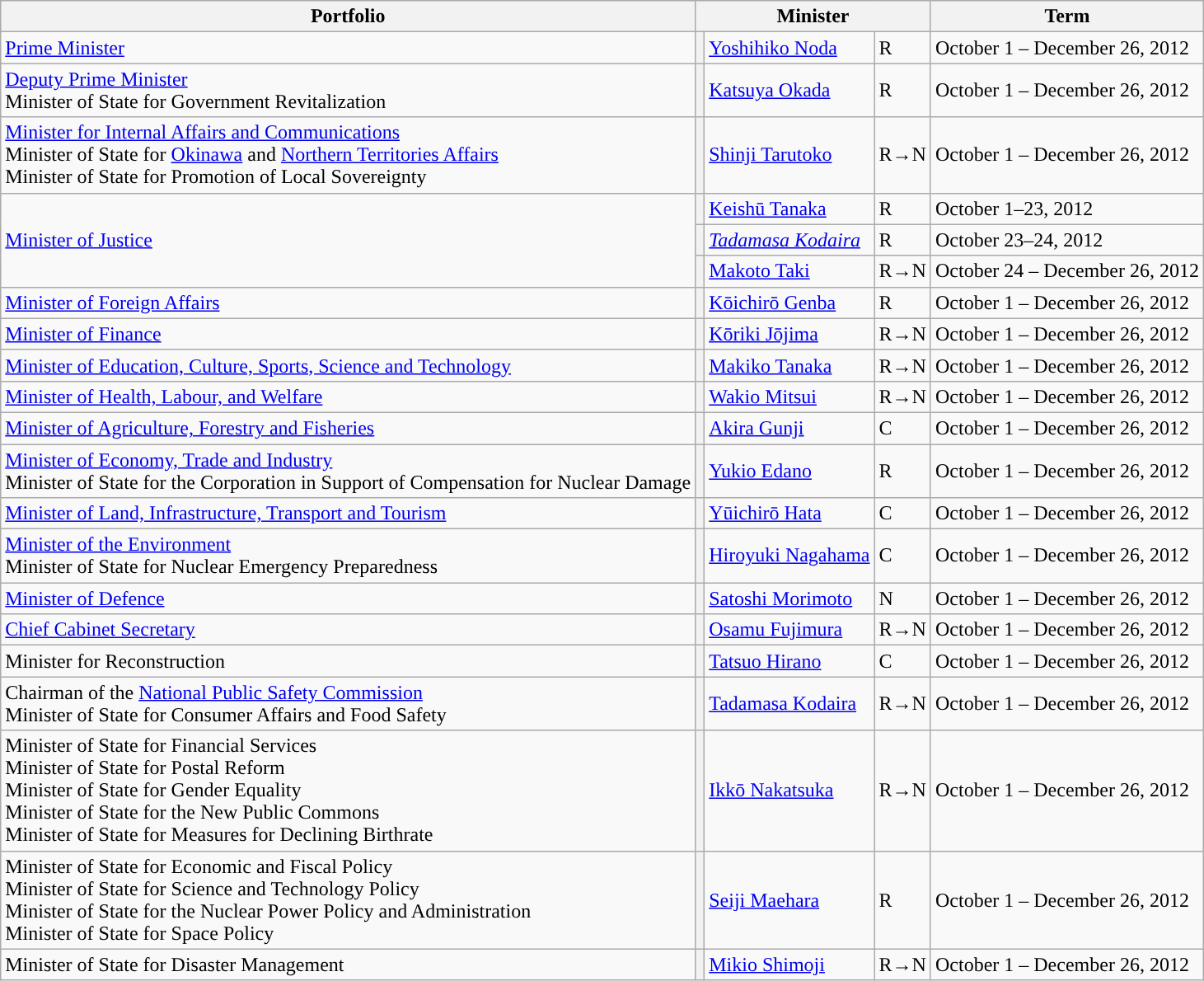<table class="wikitable">
<tr>
<th>Portfolio</th>
<th colspan=3>Minister</th>
<th colspan=2>Term</th>
</tr>
<tr>
<td><a href='#'>Prime Minister</a></td>
<th style="color:inherit;background-color: "></th>
<td><a href='#'>Yoshihiko Noda</a></td>
<td>R</td>
<td>October 1 – December 26, 2012</td>
</tr>
<tr>
<td><a href='#'>Deputy Prime Minister</a> <br> Minister of State for Government Revitalization</td>
<th style="color:inherit;background-color: "></th>
<td><a href='#'>Katsuya Okada</a></td>
<td>R</td>
<td>October 1 – December 26, 2012</td>
</tr>
<tr>
<td><a href='#'>Minister for Internal Affairs and Communications</a> <br> Minister of State for <a href='#'>Okinawa</a> and <a href='#'>Northern Territories Affairs</a> <br>Minister of State for Promotion of Local Sovereignty</td>
<th style="color:inherit;background-color: "></th>
<td><a href='#'>Shinji Tarutoko</a></td>
<td>R→N</td>
<td>October 1 – December 26, 2012</td>
</tr>
<tr>
<td rowspan="3"><a href='#'>Minister of Justice</a></td>
<th style="color:inherit;background-color: "></th>
<td><a href='#'>Keishū Tanaka</a></td>
<td>R</td>
<td>October 1–23, 2012</td>
</tr>
<tr>
<th style="color:inherit;background-color: "></th>
<td><em><a href='#'>Tadamasa Kodaira</a></em></td>
<td>R</td>
<td>October 23–24, 2012</td>
</tr>
<tr>
<th style="color:inherit;background-color: "></th>
<td><a href='#'>Makoto Taki</a></td>
<td>R→N</td>
<td>October 24 – December 26, 2012</td>
</tr>
<tr>
<td><a href='#'>Minister of Foreign Affairs</a></td>
<th style="color:inherit;background-color: "></th>
<td><a href='#'>Kōichirō Genba</a></td>
<td>R</td>
<td>October 1 – December 26, 2012</td>
</tr>
<tr>
<td><a href='#'>Minister of Finance</a></td>
<th style="color:inherit;background-color: "></th>
<td><a href='#'>Kōriki Jōjima</a></td>
<td>R→N</td>
<td>October 1 – December 26, 2012</td>
</tr>
<tr>
<td><a href='#'>Minister of Education, Culture, Sports, Science and Technology</a></td>
<th style="color:inherit;background-color: "></th>
<td><a href='#'>Makiko Tanaka</a></td>
<td>R→N</td>
<td>October 1 – December 26, 2012</td>
</tr>
<tr>
<td><a href='#'>Minister of Health, Labour, and Welfare</a></td>
<th style="color:inherit;background-color: "></th>
<td><a href='#'>Wakio Mitsui</a></td>
<td>R→N</td>
<td>October 1 – December 26, 2012</td>
</tr>
<tr>
<td><a href='#'>Minister of Agriculture, Forestry and Fisheries</a></td>
<th style="color:inherit;background-color: "></th>
<td><a href='#'>Akira Gunji</a></td>
<td>C</td>
<td>October 1 – December 26, 2012</td>
</tr>
<tr>
<td><a href='#'>Minister of Economy, Trade and Industry</a> <br> Minister of State for the Corporation in Support of Compensation for Nuclear Damage</td>
<th style="color:inherit;background-color: "></th>
<td><a href='#'>Yukio Edano</a></td>
<td>R</td>
<td>October 1 – December 26, 2012</td>
</tr>
<tr>
<td><a href='#'>Minister of Land, Infrastructure, Transport and Tourism</a></td>
<th style="color:inherit;background-color: "></th>
<td><a href='#'>Yūichirō Hata</a></td>
<td>C</td>
<td>October 1 – December 26, 2012</td>
</tr>
<tr>
<td><a href='#'>Minister of the Environment</a> <br> Minister of State for Nuclear Emergency Preparedness</td>
<th style="color:inherit;background-color: "></th>
<td><a href='#'>Hiroyuki Nagahama</a></td>
<td>C</td>
<td>October 1 – December 26, 2012</td>
</tr>
<tr>
<td><a href='#'>Minister of Defence</a></td>
<th style="color:inherit;background-color: "></th>
<td><a href='#'>Satoshi Morimoto</a></td>
<td>N</td>
<td>October 1 – December 26, 2012</td>
</tr>
<tr>
<td><a href='#'>Chief Cabinet Secretary</a></td>
<th style="color:inherit;background-color: "></th>
<td><a href='#'>Osamu Fujimura</a></td>
<td>R→N</td>
<td>October 1 – December 26, 2012</td>
</tr>
<tr>
<td>Minister for Reconstruction</td>
<th style="color:inherit;background-color: "></th>
<td><a href='#'>Tatsuo Hirano</a></td>
<td>C</td>
<td>October 1 – December 26, 2012</td>
</tr>
<tr>
<td>Chairman of the <a href='#'>National Public Safety Commission</a> <br> Minister of State for Consumer Affairs and Food Safety</td>
<th style="color:inherit;background-color: "></th>
<td><a href='#'>Tadamasa Kodaira</a></td>
<td>R→N</td>
<td>October 1 – December 26, 2012</td>
</tr>
<tr>
<td>Minister of State for Financial Services <br> Minister of State for Postal Reform <br> Minister of State for Gender Equality <br> Minister of State for the New Public Commons <br> Minister of State for Measures for Declining Birthrate</td>
<th style="color:inherit;background-color: "></th>
<td><a href='#'>Ikkō Nakatsuka</a></td>
<td>R→N</td>
<td>October 1 – December 26, 2012</td>
</tr>
<tr>
<td>Minister of State for Economic and Fiscal Policy <br> Minister of State for Science and Technology Policy <br> Minister of State for the Nuclear Power Policy and Administration <br> Minister of State for Space Policy</td>
<th style="color:inherit;background-color: "></th>
<td><a href='#'>Seiji Maehara</a></td>
<td>R</td>
<td>October 1 – December 26, 2012</td>
</tr>
<tr>
<td>Minister of State for Disaster Management</td>
<th style="color:inherit;background-color: "></th>
<td><a href='#'>Mikio Shimoji</a></td>
<td>R→N</td>
<td>October 1 – December 26, 2012</td>
</tr>
</table>
